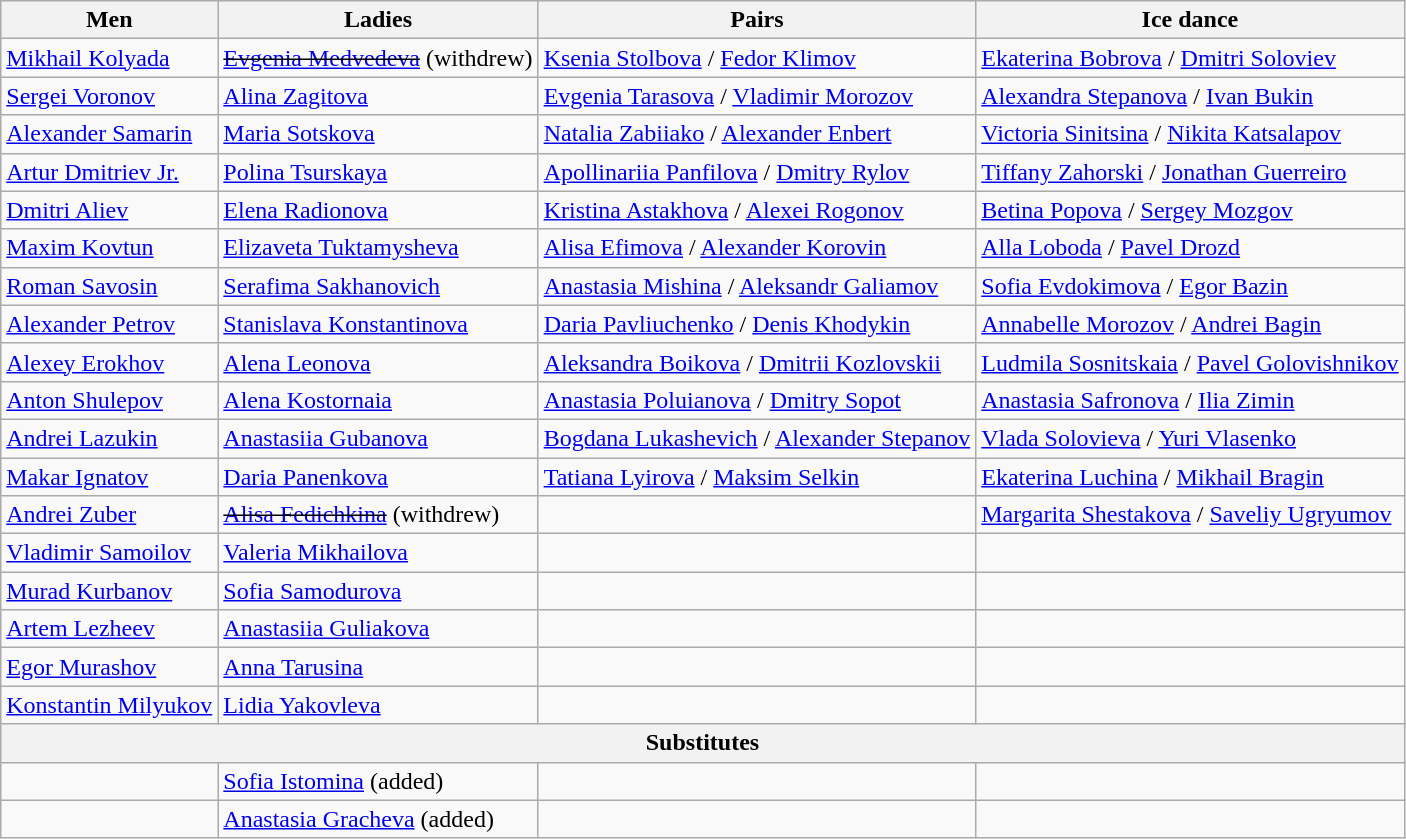<table class="wikitable">
<tr>
<th>Men</th>
<th>Ladies</th>
<th>Pairs</th>
<th>Ice dance</th>
</tr>
<tr>
<td><a href='#'>Mikhail Kolyada</a></td>
<td><s><a href='#'>Evgenia Medvedeva</a></s> (withdrew)</td>
<td><a href='#'>Ksenia Stolbova</a> / <a href='#'>Fedor Klimov</a></td>
<td><a href='#'>Ekaterina Bobrova</a> / <a href='#'>Dmitri Soloviev</a></td>
</tr>
<tr>
<td><a href='#'>Sergei Voronov</a></td>
<td><a href='#'>Alina Zagitova</a></td>
<td><a href='#'>Evgenia Tarasova</a> / <a href='#'>Vladimir Morozov</a></td>
<td><a href='#'>Alexandra Stepanova</a> / <a href='#'>Ivan Bukin</a></td>
</tr>
<tr>
<td><a href='#'>Alexander Samarin</a></td>
<td><a href='#'>Maria Sotskova</a></td>
<td><a href='#'>Natalia Zabiiako</a> / <a href='#'>Alexander Enbert</a></td>
<td><a href='#'>Victoria Sinitsina</a> / <a href='#'>Nikita Katsalapov</a></td>
</tr>
<tr>
<td><a href='#'>Artur Dmitriev Jr.</a></td>
<td><a href='#'>Polina Tsurskaya</a></td>
<td><a href='#'>Apollinariia Panfilova</a> / <a href='#'>Dmitry Rylov</a></td>
<td><a href='#'>Tiffany Zahorski</a> / <a href='#'>Jonathan Guerreiro</a></td>
</tr>
<tr>
<td><a href='#'>Dmitri Aliev</a></td>
<td><a href='#'>Elena Radionova</a></td>
<td><a href='#'>Kristina Astakhova</a> / <a href='#'>Alexei Rogonov</a></td>
<td><a href='#'>Betina Popova</a> / <a href='#'>Sergey Mozgov</a></td>
</tr>
<tr>
<td><a href='#'>Maxim Kovtun</a></td>
<td><a href='#'>Elizaveta Tuktamysheva</a></td>
<td><a href='#'>Alisa Efimova</a> / <a href='#'>Alexander Korovin</a></td>
<td><a href='#'>Alla Loboda</a> / <a href='#'>Pavel Drozd</a></td>
</tr>
<tr>
<td><a href='#'>Roman Savosin</a></td>
<td><a href='#'>Serafima Sakhanovich</a></td>
<td><a href='#'>Anastasia Mishina</a> / <a href='#'>Aleksandr Galiamov</a></td>
<td><a href='#'>Sofia Evdokimova</a> / <a href='#'>Egor Bazin</a></td>
</tr>
<tr>
<td><a href='#'>Alexander Petrov</a></td>
<td><a href='#'>Stanislava Konstantinova</a></td>
<td><a href='#'>Daria Pavliuchenko</a> / <a href='#'>Denis Khodykin</a></td>
<td><a href='#'>Annabelle Morozov</a> / <a href='#'>Andrei Bagin</a></td>
</tr>
<tr>
<td><a href='#'>Alexey Erokhov</a></td>
<td><a href='#'>Alena Leonova</a></td>
<td><a href='#'>Aleksandra Boikova</a> / <a href='#'>Dmitrii Kozlovskii</a></td>
<td><a href='#'>Ludmila Sosnitskaia</a> / <a href='#'>Pavel Golovishnikov</a></td>
</tr>
<tr>
<td><a href='#'>Anton Shulepov</a></td>
<td><a href='#'>Alena Kostornaia</a></td>
<td><a href='#'>Anastasia Poluianova</a> / <a href='#'>Dmitry Sopot</a></td>
<td><a href='#'>Anastasia Safronova</a> / <a href='#'>Ilia Zimin</a></td>
</tr>
<tr>
<td><a href='#'>Andrei Lazukin</a></td>
<td><a href='#'>Anastasiia Gubanova</a></td>
<td><a href='#'>Bogdana Lukashevich</a> / <a href='#'>Alexander Stepanov</a></td>
<td><a href='#'>Vlada Solovieva</a> / <a href='#'>Yuri Vlasenko</a></td>
</tr>
<tr>
<td><a href='#'>Makar Ignatov</a></td>
<td><a href='#'>Daria Panenkova</a></td>
<td><a href='#'>Tatiana Lyirova</a> / <a href='#'>Maksim Selkin</a></td>
<td><a href='#'>Ekaterina Luchina</a> / <a href='#'>Mikhail Bragin</a></td>
</tr>
<tr>
<td><a href='#'>Andrei Zuber</a></td>
<td><s><a href='#'>Alisa Fedichkina</a></s> (withdrew)</td>
<td></td>
<td><a href='#'>Margarita Shestakova</a> / <a href='#'>Saveliy Ugryumov</a></td>
</tr>
<tr>
<td><a href='#'>Vladimir Samoilov</a></td>
<td><a href='#'>Valeria Mikhailova</a></td>
<td></td>
<td></td>
</tr>
<tr>
<td><a href='#'>Murad Kurbanov</a></td>
<td><a href='#'>Sofia Samodurova</a></td>
<td></td>
<td></td>
</tr>
<tr>
<td><a href='#'>Artem Lezheev</a></td>
<td><a href='#'>Anastasiia Guliakova</a></td>
<td></td>
<td></td>
</tr>
<tr>
<td><a href='#'>Egor Murashov</a></td>
<td><a href='#'>Anna Tarusina</a></td>
<td></td>
<td></td>
</tr>
<tr>
<td><a href='#'>Konstantin Milyukov</a></td>
<td><a href='#'>Lidia Yakovleva</a></td>
<td></td>
<td></td>
</tr>
<tr>
<th colspan=4>Substitutes</th>
</tr>
<tr>
<td></td>
<td><a href='#'>Sofia Istomina</a> (added)</td>
<td></td>
<td></td>
</tr>
<tr>
<td></td>
<td><a href='#'>Anastasia Gracheva</a> (added)</td>
<td></td>
<td></td>
</tr>
</table>
